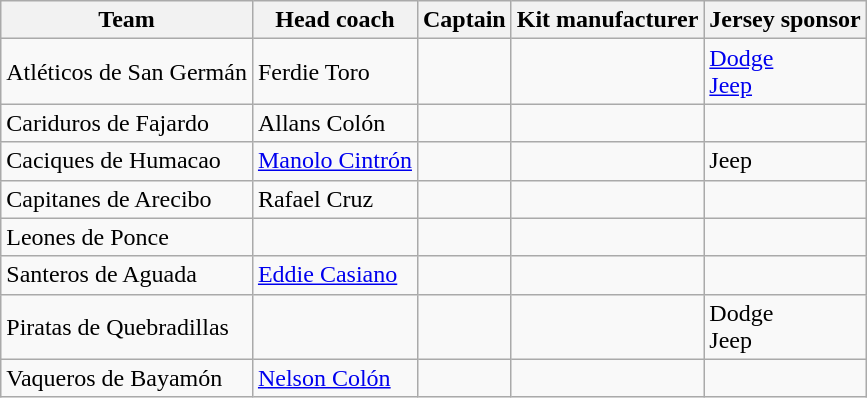<table class="wikitable sortable">
<tr>
<th>Team</th>
<th>Head coach</th>
<th>Captain</th>
<th>Kit manufacturer</th>
<th>Jersey sponsor</th>
</tr>
<tr>
<td>Atléticos de San Germán</td>
<td> Ferdie Toro</td>
<td></td>
<td></td>
<td><a href='#'>Dodge</a><br><a href='#'>Jeep</a></td>
</tr>
<tr>
<td>Cariduros de Fajardo</td>
<td> Allans Colón</td>
<td></td>
<td></td>
<td></td>
</tr>
<tr>
<td>Caciques de Humacao</td>
<td> <a href='#'>Manolo Cintrón</a></td>
<td></td>
<td></td>
<td>Jeep</td>
</tr>
<tr>
<td>Capitanes de Arecibo</td>
<td> Rafael Cruz</td>
<td></td>
<td></td>
<td></td>
</tr>
<tr>
<td>Leones de Ponce</td>
<td></td>
<td></td>
<td></td>
<td></td>
</tr>
<tr>
<td>Santeros de Aguada</td>
<td> <a href='#'>Eddie Casiano</a></td>
<td></td>
<td></td>
<td></td>
</tr>
<tr>
<td>Piratas de Quebradillas</td>
<td></td>
<td></td>
<td></td>
<td>Dodge<br>Jeep</td>
</tr>
<tr>
<td>Vaqueros de Bayamón</td>
<td> <a href='#'>Nelson Colón</a></td>
<td></td>
<td></td>
<td></td>
</tr>
</table>
